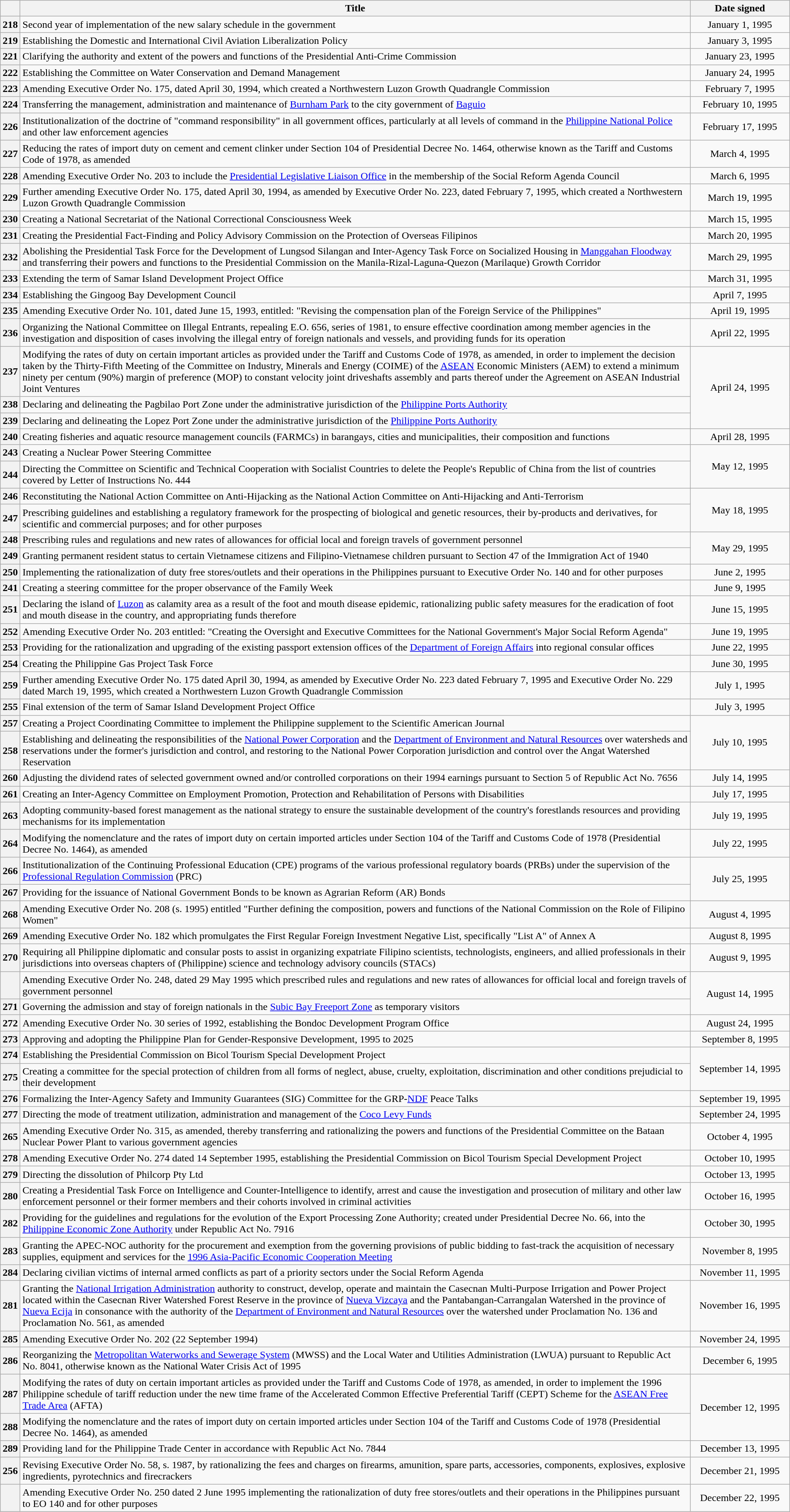<table class="wikitable sortable" style="text-align:center;">
<tr>
<th scope="col"></th>
<th scope="col">Title</th>
<th scope="col" width="150px">Date signed</th>
</tr>
<tr>
<th scope="row">218</th>
<td style="text-align:left;">Second year of implementation of the new salary schedule in the government</td>
<td>January 1, 1995</td>
</tr>
<tr>
<th scope="row">219</th>
<td style="text-align:left;">Establishing the Domestic and International Civil Aviation Liberalization Policy</td>
<td>January 3, 1995</td>
</tr>
<tr>
<th scope="row">221</th>
<td style="text-align:left;">Clarifying the authority and extent of the powers and functions of the Presidential Anti-Crime Commission</td>
<td>January 23, 1995</td>
</tr>
<tr>
<th scope="row">222</th>
<td style="text-align:left;">Establishing the Committee on Water Conservation and Demand Management</td>
<td>January 24, 1995</td>
</tr>
<tr>
<th scope="row">223</th>
<td style="text-align:left;">Amending Executive Order No. 175, dated April 30, 1994, which created a Northwestern Luzon Growth Quadrangle Commission</td>
<td>February 7, 1995</td>
</tr>
<tr>
<th scope="row">224</th>
<td style="text-align:left;">Transferring the management, administration and maintenance of <a href='#'>Burnham Park</a> to the city government of <a href='#'>Baguio</a></td>
<td>February 10, 1995</td>
</tr>
<tr>
<th scope="row">226</th>
<td style="text-align:left;">Institutionalization of the doctrine of "command responsibility" in all government offices, particularly at all levels of command in the <a href='#'>Philippine National Police</a> and other law enforcement agencies</td>
<td>February 17, 1995</td>
</tr>
<tr>
<th scope="row">227</th>
<td style="text-align:left;">Reducing the rates of import duty on cement and cement clinker under Section 104 of Presidential Decree No. 1464, otherwise known as the Tariff and Customs Code of 1978, as amended</td>
<td>March 4, 1995</td>
</tr>
<tr>
<th scope="row">228</th>
<td style="text-align:left;">Amending Executive Order No. 203 to include the <a href='#'>Presidential Legislative Liaison Office</a> in the membership of the Social Reform Agenda Council</td>
<td>March 6, 1995</td>
</tr>
<tr>
<th scope="row">229</th>
<td style="text-align:left;">Further amending Executive Order No. 175, dated April 30, 1994, as amended by Executive Order No. 223, dated February 7, 1995, which created a Northwestern Luzon Growth Quadrangle Commission</td>
<td>March 19, 1995</td>
</tr>
<tr>
<th scope="row">230</th>
<td style="text-align:left;">Creating a National Secretariat of the National Correctional Consciousness Week</td>
<td>March 15, 1995</td>
</tr>
<tr>
<th scope="row">231</th>
<td style="text-align:left;">Creating the Presidential Fact-Finding and Policy Advisory Commission on the Protection of Overseas Filipinos</td>
<td>March 20, 1995</td>
</tr>
<tr>
<th scope="row">232</th>
<td style="text-align:left;">Abolishing the Presidential Task Force for the Development of Lungsod Silangan and Inter-Agency Task Force on Socialized Housing in <a href='#'>Manggahan Floodway</a> and transferring their powers and functions to the Presidential Commission on the Manila-Rizal-Laguna-Quezon (Marilaque) Growth Corridor</td>
<td>March 29, 1995</td>
</tr>
<tr>
<th scope="row">233</th>
<td style="text-align:left;">Extending the term of Samar Island Development Project Office</td>
<td>March 31, 1995</td>
</tr>
<tr>
<th scope="row">234</th>
<td style="text-align:left;">Establishing the Gingoog Bay Development Council</td>
<td>April 7, 1995</td>
</tr>
<tr>
<th scope="row">235</th>
<td style="text-align:left;">Amending Executive Order No. 101, dated June 15, 1993, entitled: "Revising the compensation plan of the Foreign Service of the Philippines"</td>
<td>April 19, 1995</td>
</tr>
<tr>
<th scope="row">236</th>
<td style="text-align:left;">Organizing the National Committee on Illegal Entrants, repealing E.O. 656, series of 1981, to ensure effective coordination among member agencies in the investigation and disposition of cases involving the illegal entry of foreign nationals and vessels, and providing funds for its operation</td>
<td>April 22, 1995</td>
</tr>
<tr>
<th scope="row">237</th>
<td style="text-align:left;">Modifying the rates of duty on certain important articles as provided under the Tariff and Customs Code of 1978, as amended, in order to implement the decision taken by the Thirty-Fifth Meeting of the Committee on Industry, Minerals and Energy (COIME) of the <a href='#'>ASEAN</a> Economic Ministers (AEM) to extend a minimum ninety per centum (90%) margin of preference (MOP) to constant velocity joint driveshafts assembly and parts thereof under the Agreement on ASEAN Industrial Joint Ventures</td>
<td rowspan="3">April 24, 1995</td>
</tr>
<tr>
<th scope="row">238</th>
<td style="text-align:left;">Declaring and delineating the Pagbilao Port Zone under the administrative jurisdiction of the <a href='#'>Philippine Ports Authority</a></td>
</tr>
<tr>
<th scope="row">239</th>
<td style="text-align:left;">Declaring and delineating the Lopez Port Zone under the administrative jurisdiction of the <a href='#'>Philippine Ports Authority</a></td>
</tr>
<tr>
<th scope="row">240</th>
<td style="text-align:left;">Creating fisheries and aquatic resource management councils (FARMCs) in barangays, cities and municipalities, their composition and functions</td>
<td>April 28, 1995</td>
</tr>
<tr>
<th scope="row">243</th>
<td style="text-align:left;">Creating a Nuclear Power Steering Committee</td>
<td rowspan="2">May 12, 1995</td>
</tr>
<tr>
<th scope="row">244</th>
<td style="text-align:left;">Directing the Committee on Scientific and Technical Cooperation with Socialist Countries to delete the People's Republic of China from the list of countries covered by Letter of Instructions No. 444</td>
</tr>
<tr>
<th scope="row">246</th>
<td style="text-align:left;">Reconstituting the National Action Committee on Anti-Hijacking as the National Action Committee on Anti-Hijacking and Anti-Terrorism</td>
<td rowspan="2">May 18, 1995</td>
</tr>
<tr>
<th scope="row">247</th>
<td style="text-align:left;">Prescribing guidelines and establishing a regulatory framework for the prospecting of biological and genetic resources, their by-products and derivatives, for scientific and commercial purposes; and for other purposes</td>
</tr>
<tr>
<th scope="row">248</th>
<td style="text-align:left;">Prescribing rules and regulations and new rates of allowances for official local and foreign travels of government personnel</td>
<td rowspan="2">May 29, 1995</td>
</tr>
<tr>
<th scope="row">249</th>
<td style="text-align:left;">Granting permanent resident status to certain Vietnamese citizens and Filipino-Vietnamese children pursuant to Section 47 of the Immigration Act of 1940</td>
</tr>
<tr>
<th scope="row">250</th>
<td style="text-align:left;">Implementing the rationalization of duty free stores/outlets and their operations in the Philippines pursuant to Executive Order No. 140 and for other purposes</td>
<td>June 2, 1995</td>
</tr>
<tr>
<th scope="row">241</th>
<td style="text-align:left;">Creating a steering committee for the proper observance of the Family Week</td>
<td>June 9, 1995</td>
</tr>
<tr>
<th scope="row">251</th>
<td style="text-align:left;">Declaring the island of <a href='#'>Luzon</a> as calamity area as a result of the foot and mouth disease epidemic, rationalizing public safety measures for the eradication of foot and mouth disease in the country, and appropriating funds therefore</td>
<td>June 15, 1995</td>
</tr>
<tr>
<th scope="row">252</th>
<td style="text-align:left;">Amending Executive Order No. 203 entitled: "Creating the Oversight and Executive Committees for the National Government's Major Social Reform Agenda"</td>
<td>June 19, 1995</td>
</tr>
<tr>
<th scope="row">253</th>
<td style="text-align:left;">Providing for the rationalization and upgrading of the existing passport extension offices of the <a href='#'>Department of Foreign Affairs</a> into regional consular offices</td>
<td>June 22, 1995</td>
</tr>
<tr>
<th scope="row">254</th>
<td style="text-align:left;">Creating the Philippine Gas Project Task Force</td>
<td>June 30, 1995</td>
</tr>
<tr>
<th scope="row">259</th>
<td style="text-align:left;">Further amending Executive Order No. 175 dated April 30, 1994, as amended by Executive Order No. 223 dated February 7, 1995 and Executive Order No. 229 dated March 19, 1995, which created a Northwestern Luzon Growth Quadrangle Commission</td>
<td>July 1, 1995</td>
</tr>
<tr>
<th scope="row">255</th>
<td style="text-align:left;">Final extension of the term of Samar Island Development Project Office</td>
<td>July 3, 1995</td>
</tr>
<tr>
<th scope="row">257</th>
<td style="text-align:left;">Creating a Project Coordinating Committee to implement the Philippine supplement to the Scientific American Journal</td>
<td rowspan="2">July 10, 1995</td>
</tr>
<tr>
<th scope="row">258</th>
<td style="text-align:left;">Establishing and delineating the responsibilities of the <a href='#'>National Power Corporation</a> and the <a href='#'>Department of Environment and Natural Resources</a> over watersheds and reservations under the former's jurisdiction and control, and restoring to the National Power Corporation jurisdiction and control over the Angat Watershed Reservation</td>
</tr>
<tr>
<th scope="row">260</th>
<td style="text-align:left;">Adjusting the dividend rates of selected government owned and/or controlled corporations on their 1994 earnings pursuant to Section 5 of Republic Act No. 7656</td>
<td>July 14, 1995</td>
</tr>
<tr>
<th scope="row">261</th>
<td style="text-align:left;">Creating an Inter-Agency Committee on Employment Promotion, Protection and Rehabilitation of Persons with Disabilities</td>
<td>July 17, 1995</td>
</tr>
<tr>
<th scope="row">263</th>
<td style="text-align:left;">Adopting community-based forest management as the national strategy to ensure the sustainable development of the country's forestlands resources and providing mechanisms for its implementation</td>
<td>July 19, 1995</td>
</tr>
<tr>
<th scope="row">264</th>
<td style="text-align:left;">Modifying the nomenclature and the rates of import duty on certain imported articles under Section 104 of the Tariff and Customs Code of 1978 (Presidential Decree No. 1464), as amended</td>
<td>July 22, 1995</td>
</tr>
<tr>
<th scope="row">266</th>
<td style="text-align:left;">Institutionalization of the Continuing Professional Education (CPE) programs of the various professional regulatory boards (PRBs) under the supervision of the <a href='#'>Professional Regulation Commission</a> (PRC)</td>
<td rowspan="2">July 25, 1995</td>
</tr>
<tr>
<th scope="row">267</th>
<td style="text-align:left;">Providing for the issuance of National Government Bonds to be known as Agrarian Reform (AR) Bonds</td>
</tr>
<tr>
<th scope="row">268</th>
<td style="text-align:left;">Amending Executive Order No. 208 (s. 1995) entitled "Further defining the composition, powers and functions of the National Commission on the Role of Filipino Women"</td>
<td>August 4, 1995</td>
</tr>
<tr>
<th scope="row">269</th>
<td style="text-align:left;">Amending Executive Order No. 182 which promulgates the First Regular Foreign Investment Negative List, specifically "List A" of Annex A</td>
<td>August 8, 1995</td>
</tr>
<tr>
<th scope="row">270</th>
<td style="text-align:left;">Requiring all Philippine diplomatic and consular posts to assist in organizing expatriate Filipino scientists, technologists, engineers, and allied professionals in their jurisdictions into overseas chapters of (Philippine) science and technology advisory councils (STACs)</td>
<td>August 9, 1995</td>
</tr>
<tr>
<th scope="row"></th>
<td style="text-align:left;">Amending Executive Order No. 248, dated 29 May 1995 which prescribed rules and regulations and new rates of allowances for official local and foreign travels of government personnel</td>
<td rowspan="2">August 14, 1995</td>
</tr>
<tr>
<th scope="row">271</th>
<td style="text-align:left;">Governing the admission and stay of foreign nationals in the <a href='#'>Subic Bay Freeport Zone</a> as temporary visitors</td>
</tr>
<tr>
<th scope="row">272</th>
<td style="text-align:left;">Amending Executive Order No. 30 series of 1992, establishing the Bondoc Development Program Office</td>
<td>August 24, 1995</td>
</tr>
<tr>
<th scope="row">273</th>
<td style="text-align:left;">Approving and adopting the Philippine Plan for Gender-Responsive Development, 1995 to 2025</td>
<td>September 8, 1995</td>
</tr>
<tr>
<th scope="row">274</th>
<td style="text-align:left;">Establishing the Presidential Commission on Bicol Tourism Special Development Project</td>
<td rowspan="2">September 14, 1995</td>
</tr>
<tr>
<th scope="row">275</th>
<td style="text-align:left;">Creating a committee for the special protection of children from all forms of neglect, abuse, cruelty, exploitation, discrimination and other conditions prejudicial to their development</td>
</tr>
<tr>
<th scope="row">276</th>
<td style="text-align:left;">Formalizing the Inter-Agency Safety and Immunity Guarantees (SIG) Committee for the GRP-<a href='#'>NDF</a> Peace Talks</td>
<td>September 19, 1995</td>
</tr>
<tr>
<th scope="row">277</th>
<td style="text-align:left;">Directing the mode of treatment utilization, administration and management of the <a href='#'>Coco Levy Funds</a></td>
<td>September 24, 1995</td>
</tr>
<tr>
<th scope="row">265</th>
<td style="text-align:left;">Amending Executive Order No. 315, as amended, thereby transferring and rationalizing the powers and functions of the Presidential Committee on the Bataan Nuclear Power Plant to various government agencies</td>
<td>October 4, 1995</td>
</tr>
<tr>
<th scope="row">278</th>
<td style="text-align:left;">Amending Executive Order No. 274 dated 14 September 1995, establishing the Presidential Commission on Bicol Tourism Special Development Project</td>
<td>October 10, 1995</td>
</tr>
<tr>
<th scope="row">279</th>
<td style="text-align:left;">Directing the dissolution of Philcorp Pty Ltd</td>
<td>October 13, 1995</td>
</tr>
<tr>
<th scope="row">280</th>
<td style="text-align:left;">Creating a Presidential Task Force on Intelligence and Counter-Intelligence to identify, arrest and cause the investigation and prosecution of military and other law enforcement personnel or their former members and their cohorts involved in criminal activities</td>
<td>October 16, 1995</td>
</tr>
<tr>
<th scope="row">282</th>
<td style="text-align:left;">Providing for the guidelines and regulations for the evolution of the Export Processing Zone Authority; created under Presidential Decree No. 66, into the <a href='#'>Philippine Economic Zone Authority</a> under Republic Act No. 7916</td>
<td>October 30, 1995</td>
</tr>
<tr>
<th scope="row">283</th>
<td style="text-align:left;">Granting the APEC-NOC authority for the procurement and exemption from the governing provisions of public bidding to fast-track the acquisition of necessary supplies, equipment and services for the <a href='#'>1996 Asia-Pacific Economic Cooperation Meeting</a></td>
<td>November 8, 1995</td>
</tr>
<tr>
<th scope="row">284</th>
<td style="text-align:left;">Declaring civilian victims of internal armed conflicts as part of a priority sectors under the Social Reform Agenda</td>
<td>November 11, 1995</td>
</tr>
<tr>
<th scope="row">281</th>
<td style="text-align:left;">Granting the <a href='#'>National Irrigation Administration</a> authority to construct, develop, operate and maintain the Casecnan Multi-Purpose Irrigation and Power Project located within the Casecnan River Watershed Forest Reserve in the province of <a href='#'>Nueva Vizcaya</a> and the Pantabangan-Carrangalan Watershed in the province of <a href='#'>Nueva Ecija</a> in consonance with the authority of the <a href='#'>Department of Environment and Natural Resources</a> over the watershed under Proclamation No. 136 and Proclamation No. 561, as amended</td>
<td>November 16, 1995</td>
</tr>
<tr>
<th scope="row">285</th>
<td style="text-align:left;">Amending Executive Order No. 202 (22 September 1994)</td>
<td>November 24, 1995</td>
</tr>
<tr>
<th scope="row">286</th>
<td style="text-align:left;">Reorganizing the <a href='#'>Metropolitan Waterworks and Sewerage System</a> (MWSS) and the Local Water and Utilities Administration (LWUA) pursuant to Republic Act No. 8041, otherwise known as the National Water Crisis Act of 1995</td>
<td>December 6, 1995</td>
</tr>
<tr>
<th scope="row">287</th>
<td style="text-align:left;">Modifying the rates of duty on certain important articles as provided under the Tariff and Customs Code of 1978, as amended, in order to implement the 1996 Philippine schedule of tariff reduction under the new time frame of the Accelerated Common Effective Preferential Tariff (CEPT) Scheme for the <a href='#'>ASEAN Free Trade Area</a> (AFTA)</td>
<td rowspan="2">December 12, 1995</td>
</tr>
<tr>
<th scope="row">288</th>
<td style="text-align:left;">Modifying the nomenclature and the rates of import duty on certain imported articles under Section 104 of the Tariff and Customs Code of 1978 (Presidential Decree No. 1464), as amended</td>
</tr>
<tr>
<th scope="row">289</th>
<td style="text-align:left;">Providing land for the Philippine Trade Center in accordance with Republic Act No. 7844</td>
<td>December 13, 1995</td>
</tr>
<tr>
<th scope="row">256</th>
<td style="text-align:left;">Revising Executive Order No. 58, s. 1987, by rationalizing the fees and charges on firearms, amunition, spare parts, accessories, components, explosives, explosive ingredients, pyrotechnics and firecrackers</td>
<td>December 21, 1995</td>
</tr>
<tr>
<th scope="row"></th>
<td style="text-align:left;">Amending Executive Order No. 250 dated 2 June 1995 implementing the rationalization of duty free stores/outlets and their operations in the Philippines pursuant to EO 140 and for other purposes</td>
<td>December 22, 1995</td>
</tr>
</table>
